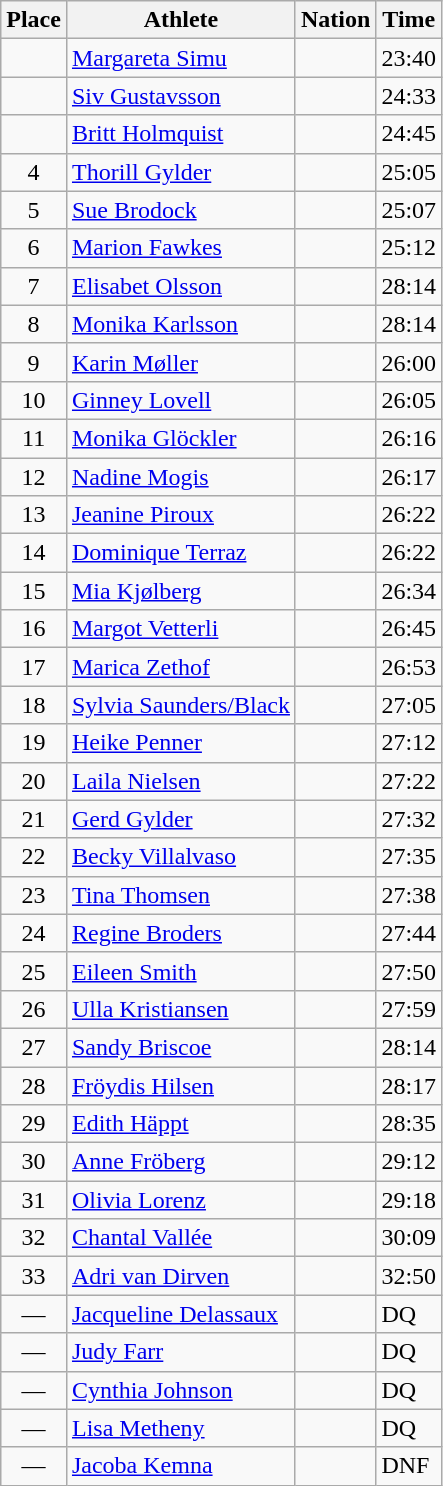<table class=wikitable>
<tr>
<th>Place</th>
<th>Athlete</th>
<th>Nation</th>
<th>Time</th>
</tr>
<tr>
<td align=center></td>
<td><a href='#'>Margareta Simu</a></td>
<td></td>
<td>23:40</td>
</tr>
<tr>
<td align=center></td>
<td><a href='#'>Siv Gustavsson</a></td>
<td></td>
<td>24:33</td>
</tr>
<tr>
<td align=center></td>
<td><a href='#'>Britt Holmquist</a></td>
<td></td>
<td>24:45</td>
</tr>
<tr>
<td align=center>4</td>
<td><a href='#'>Thorill Gylder</a></td>
<td></td>
<td>25:05</td>
</tr>
<tr>
<td align=center>5</td>
<td><a href='#'>Sue Brodock</a></td>
<td></td>
<td>25:07</td>
</tr>
<tr>
<td align=center>6</td>
<td><a href='#'>Marion Fawkes</a></td>
<td></td>
<td>25:12</td>
</tr>
<tr>
<td align=center>7</td>
<td><a href='#'>Elisabet Olsson</a></td>
<td></td>
<td>28:14</td>
</tr>
<tr>
<td align=center>8</td>
<td><a href='#'>Monika Karlsson</a></td>
<td></td>
<td>28:14</td>
</tr>
<tr>
<td align=center>9</td>
<td><a href='#'>Karin Møller</a></td>
<td></td>
<td>26:00</td>
</tr>
<tr>
<td align=center>10</td>
<td><a href='#'>Ginney Lovell</a></td>
<td></td>
<td>26:05</td>
</tr>
<tr>
<td align=center>11</td>
<td><a href='#'>Monika Glöckler</a></td>
<td></td>
<td>26:16</td>
</tr>
<tr>
<td align=center>12</td>
<td><a href='#'>Nadine Mogis</a></td>
<td></td>
<td>26:17</td>
</tr>
<tr>
<td align=center>13</td>
<td><a href='#'>Jeanine Piroux</a></td>
<td></td>
<td>26:22</td>
</tr>
<tr>
<td align=center>14</td>
<td><a href='#'>Dominique Terraz</a></td>
<td></td>
<td>26:22</td>
</tr>
<tr>
<td align=center>15</td>
<td><a href='#'>Mia Kjølberg</a></td>
<td></td>
<td>26:34</td>
</tr>
<tr>
<td align=center>16</td>
<td><a href='#'>Margot Vetterli</a></td>
<td></td>
<td>26:45</td>
</tr>
<tr>
<td align=center>17</td>
<td><a href='#'>Marica Zethof</a></td>
<td></td>
<td>26:53</td>
</tr>
<tr>
<td align=center>18</td>
<td><a href='#'>Sylvia Saunders/Black</a></td>
<td></td>
<td>27:05</td>
</tr>
<tr>
<td align=center>19</td>
<td><a href='#'>Heike Penner</a></td>
<td></td>
<td>27:12</td>
</tr>
<tr>
<td align=center>20</td>
<td><a href='#'>Laila Nielsen</a></td>
<td></td>
<td>27:22</td>
</tr>
<tr>
<td align=center>21</td>
<td><a href='#'>Gerd Gylder</a></td>
<td></td>
<td>27:32</td>
</tr>
<tr>
<td align=center>22</td>
<td><a href='#'>Becky Villalvaso</a></td>
<td></td>
<td>27:35</td>
</tr>
<tr>
<td align=center>23</td>
<td><a href='#'>Tina Thomsen</a></td>
<td></td>
<td>27:38</td>
</tr>
<tr>
<td align=center>24</td>
<td><a href='#'>Regine Broders</a></td>
<td></td>
<td>27:44</td>
</tr>
<tr>
<td align=center>25</td>
<td><a href='#'>Eileen Smith</a></td>
<td></td>
<td>27:50</td>
</tr>
<tr>
<td align=center>26</td>
<td><a href='#'>Ulla Kristiansen</a></td>
<td></td>
<td>27:59</td>
</tr>
<tr>
<td align=center>27</td>
<td><a href='#'>Sandy Briscoe</a></td>
<td></td>
<td>28:14</td>
</tr>
<tr>
<td align=center>28</td>
<td><a href='#'>Fröydis Hilsen</a></td>
<td></td>
<td>28:17</td>
</tr>
<tr>
<td align=center>29</td>
<td><a href='#'>Edith Häppt</a></td>
<td></td>
<td>28:35</td>
</tr>
<tr>
<td align=center>30</td>
<td><a href='#'>Anne Fröberg</a></td>
<td></td>
<td>29:12</td>
</tr>
<tr>
<td align=center>31</td>
<td><a href='#'>Olivia Lorenz</a></td>
<td></td>
<td>29:18</td>
</tr>
<tr>
<td align=center>32</td>
<td><a href='#'>Chantal Vallée</a></td>
<td></td>
<td>30:09</td>
</tr>
<tr>
<td align=center>33</td>
<td><a href='#'>Adri van Dirven</a></td>
<td></td>
<td>32:50</td>
</tr>
<tr>
<td align=center>—</td>
<td><a href='#'>Jacqueline Delassaux</a></td>
<td></td>
<td>DQ</td>
</tr>
<tr>
<td align=center>—</td>
<td><a href='#'>Judy Farr</a></td>
<td></td>
<td>DQ</td>
</tr>
<tr>
<td align=center>—</td>
<td><a href='#'>Cynthia Johnson</a></td>
<td></td>
<td>DQ</td>
</tr>
<tr>
<td align=center>—</td>
<td><a href='#'>Lisa Metheny</a></td>
<td></td>
<td>DQ</td>
</tr>
<tr>
<td align=center>—</td>
<td><a href='#'>Jacoba Kemna</a></td>
<td></td>
<td>DNF</td>
</tr>
</table>
